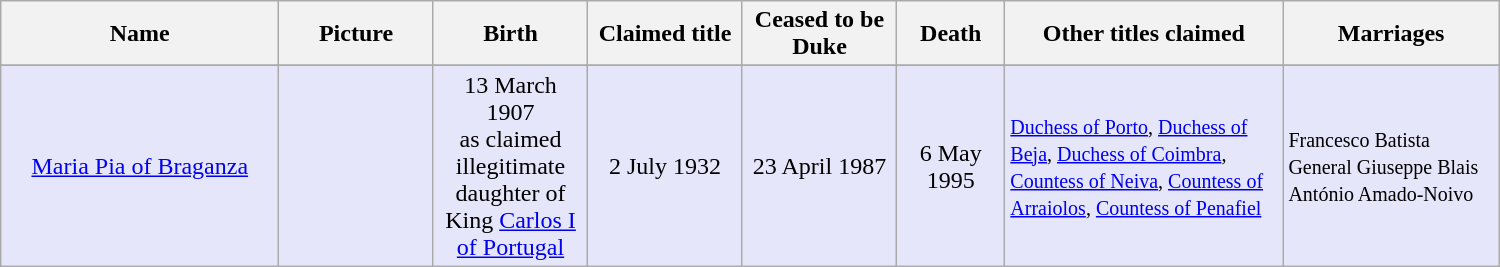<table width=1000px class="wikitable">
<tr>
<th width=18%>Name</th>
<th width=10%>Picture</th>
<th width=10%>Birth</th>
<th width=10%>Claimed title</th>
<th width=10%>Ceased to be Duke</th>
<th width=7%>Death</th>
<th width=18%>Other titles claimed</th>
<th width=14%>Marriages</th>
</tr>
<tr>
</tr>
<tr bgcolor=#E6E6FA>
<td align="center"><a href='#'>Maria Pia of Braganza</a></td>
<td align="center"></td>
<td align="center">13 March 1907<br>as claimed illegitimate daughter of King <a href='#'>Carlos I of Portugal</a></td>
<td align="center">2 July 1932</td>
<td align="center">23 April 1987</td>
<td align="center">6 May 1995</td>
<td align="left"><small><a href='#'>Duchess of Porto</a>, <a href='#'>Duchess of Beja</a>, <a href='#'>Duchess of Coimbra</a>, <a href='#'>Countess of Neiva</a>, <a href='#'>Countess of Arraiolos</a>, <a href='#'>Countess of Penafiel</a></small></td>
<td align="left"><small>Francesco Batista</small><br><small>General Giuseppe Blais</small><br><small>António Amado-Noivo</small></td>
</tr>
</table>
